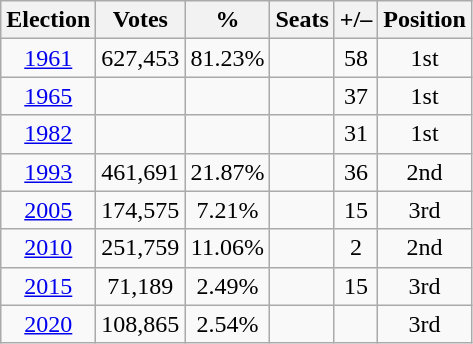<table class=wikitable style=text-align:center>
<tr>
<th>Election</th>
<th>Votes</th>
<th>%</th>
<th>Seats</th>
<th>+/–</th>
<th>Position</th>
</tr>
<tr>
<td><a href='#'>1961</a></td>
<td>627,453</td>
<td>81.23%</td>
<td></td>
<td> 58</td>
<td> 1st</td>
</tr>
<tr>
<td><a href='#'>1965</a></td>
<td></td>
<td></td>
<td></td>
<td> 37</td>
<td> 1st</td>
</tr>
<tr>
<td><a href='#'>1982</a></td>
<td></td>
<td></td>
<td></td>
<td> 31</td>
<td> 1st</td>
</tr>
<tr>
<td><a href='#'>1993</a></td>
<td>461,691</td>
<td>21.87%</td>
<td></td>
<td> 36</td>
<td> 2nd</td>
</tr>
<tr>
<td><a href='#'>2005</a></td>
<td>174,575</td>
<td>7.21%</td>
<td></td>
<td> 15</td>
<td> 3rd</td>
</tr>
<tr>
<td><a href='#'>2010</a></td>
<td>251,759</td>
<td>11.06%</td>
<td></td>
<td> 2</td>
<td> 2nd</td>
</tr>
<tr>
<td><a href='#'>2015</a></td>
<td>71,189</td>
<td>2.49%</td>
<td></td>
<td> 15</td>
<td> 3rd</td>
</tr>
<tr>
<td><a href='#'>2020</a></td>
<td>108,865</td>
<td>2.54%</td>
<td></td>
<td></td>
<td> 3rd</td>
</tr>
</table>
